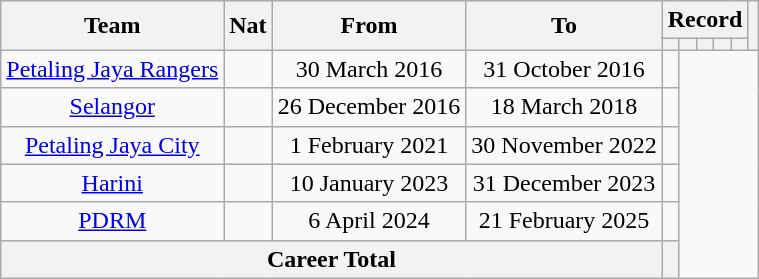<table class="wikitable" style="text-align:center">
<tr>
<th rowspan="2">Team</th>
<th rowspan="2">Nat</th>
<th rowspan="2">From</th>
<th rowspan="2">To</th>
<th colspan="5">Record</th>
<th rowspan="2"></th>
</tr>
<tr>
<th></th>
<th></th>
<th></th>
<th></th>
<th></th>
</tr>
<tr>
<td><a href='#'>Petaling Jaya Rangers</a></td>
<td></td>
<td>30 March 2016</td>
<td>31 October 2016<br></td>
<td></td>
</tr>
<tr>
<td><a href='#'>Selangor</a></td>
<td></td>
<td>26 December 2016</td>
<td>18 March 2018<br></td>
<td></td>
</tr>
<tr>
<td><a href='#'>Petaling Jaya City</a></td>
<td></td>
<td>1 February 2021</td>
<td>30 November 2022<br></td>
<td></td>
</tr>
<tr>
<td><a href='#'>Harini</a></td>
<td></td>
<td>10 January 2023</td>
<td>31 December 2023<br></td>
<td></td>
</tr>
<tr>
<td><a href='#'>PDRM</a></td>
<td></td>
<td>6 April 2024</td>
<td>21 February 2025<br></td>
<td></td>
</tr>
<tr>
<th colspan="4">Career Total<br></th>
<th></th>
</tr>
</table>
